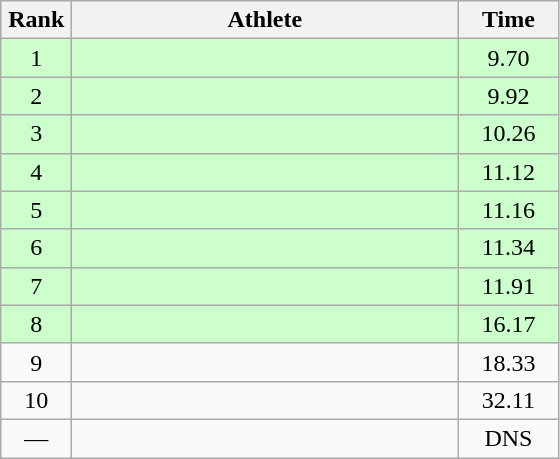<table class=wikitable style="text-align:center">
<tr>
<th width=40>Rank</th>
<th width=250>Athlete</th>
<th width=60>Time</th>
</tr>
<tr bgcolor="ccffcc">
<td>1</td>
<td align=left></td>
<td>9.70</td>
</tr>
<tr bgcolor="ccffcc">
<td>2</td>
<td align=left></td>
<td>9.92</td>
</tr>
<tr bgcolor="ccffcc">
<td>3</td>
<td align=left></td>
<td>10.26</td>
</tr>
<tr bgcolor="ccffcc">
<td>4</td>
<td align=left></td>
<td>11.12</td>
</tr>
<tr bgcolor="ccffcc">
<td>5</td>
<td align=left></td>
<td>11.16</td>
</tr>
<tr bgcolor="ccffcc">
<td>6</td>
<td align=left></td>
<td>11.34</td>
</tr>
<tr bgcolor="ccffcc">
<td>7</td>
<td align=left></td>
<td>11.91</td>
</tr>
<tr bgcolor="ccffcc">
<td>8</td>
<td align=left></td>
<td>16.17</td>
</tr>
<tr>
<td>9</td>
<td align=left></td>
<td>18.33</td>
</tr>
<tr>
<td>10</td>
<td align=left></td>
<td>32.11</td>
</tr>
<tr>
<td>—</td>
<td align=left></td>
<td>DNS</td>
</tr>
</table>
